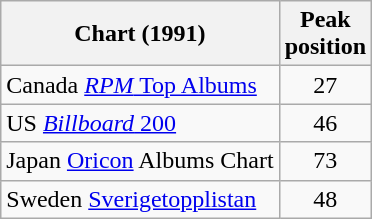<table class="wikitable">
<tr>
<th>Chart (1991)</th>
<th>Peak<br>position</th>
</tr>
<tr>
<td>Canada <a href='#'><em>RPM</em> Top Albums</a></td>
<td style="text-align:center;">27</td>
</tr>
<tr>
<td>US <a href='#'><em>Billboard</em> 200</a></td>
<td style="text-align:center;">46</td>
</tr>
<tr>
<td>Japan <a href='#'>Oricon</a> Albums Chart</td>
<td style="text-align:center;">73</td>
</tr>
<tr>
<td>Sweden <a href='#'>Sverigetopplistan</a></td>
<td style="text-align:center;">48</td>
</tr>
</table>
